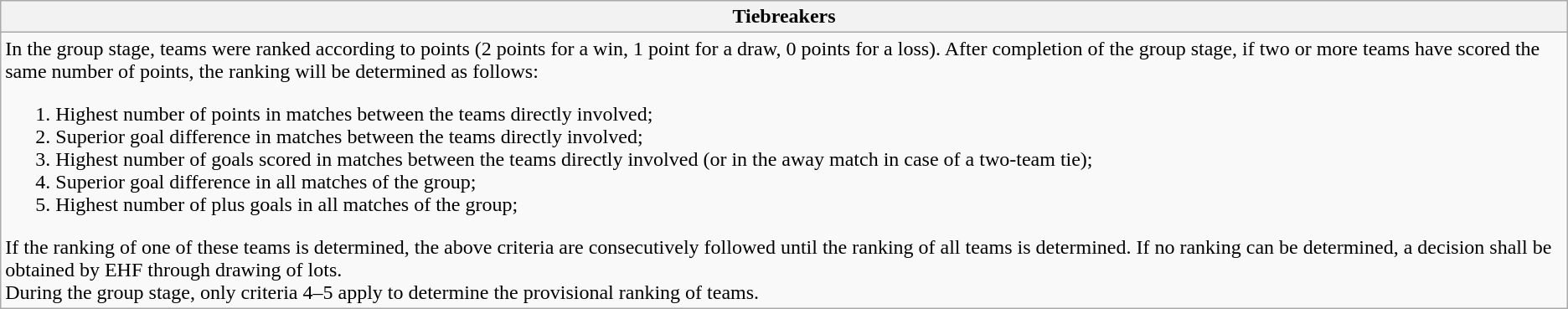<table class="wikitable collapsible collapsed">
<tr>
<th>Tiebreakers</th>
</tr>
<tr>
<td>In the group stage, teams were ranked according to points (2 points for a win, 1 point for a draw, 0 points for a loss). After completion of the group stage, if two or more teams have scored the same number of points, the ranking will be determined as follows:<br><ol><li>Highest number of points in matches between the teams directly involved;</li><li>Superior goal difference in matches between the teams directly involved;</li><li>Highest number of goals scored in matches between the teams directly involved (or in the away match in case of a two-team tie);</li><li>Superior goal difference in all matches of the group;</li><li>Highest number of plus goals in all matches of the group;</li></ol>If the ranking of one of these teams is determined, the above criteria are consecutively followed until the ranking of all teams is determined. If no ranking can be determined, a decision shall be obtained by EHF through drawing of lots.<br>During the group stage, only criteria 4–5 apply to determine the provisional ranking of teams.</td>
</tr>
</table>
